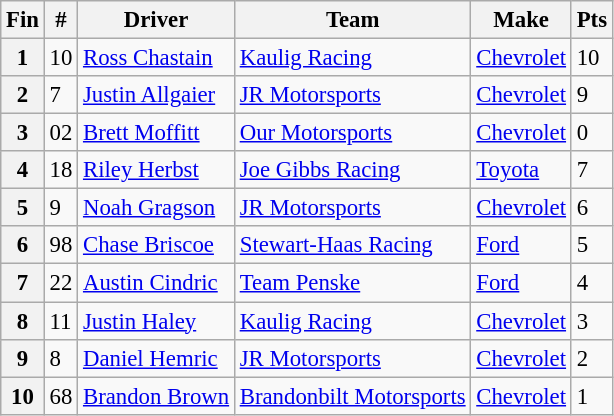<table class="wikitable" style="font-size:95%">
<tr>
<th>Fin</th>
<th>#</th>
<th>Driver</th>
<th>Team</th>
<th>Make</th>
<th>Pts</th>
</tr>
<tr>
<th>1</th>
<td>10</td>
<td><a href='#'>Ross Chastain</a></td>
<td><a href='#'>Kaulig Racing</a></td>
<td><a href='#'>Chevrolet</a></td>
<td>10</td>
</tr>
<tr>
<th>2</th>
<td>7</td>
<td><a href='#'>Justin Allgaier</a></td>
<td><a href='#'>JR Motorsports</a></td>
<td><a href='#'>Chevrolet</a></td>
<td>9</td>
</tr>
<tr>
<th>3</th>
<td>02</td>
<td><a href='#'>Brett Moffitt</a></td>
<td><a href='#'>Our Motorsports</a></td>
<td><a href='#'>Chevrolet</a></td>
<td>0</td>
</tr>
<tr>
<th>4</th>
<td>18</td>
<td><a href='#'>Riley Herbst</a></td>
<td><a href='#'>Joe Gibbs Racing</a></td>
<td><a href='#'>Toyota</a></td>
<td>7</td>
</tr>
<tr>
<th>5</th>
<td>9</td>
<td><a href='#'>Noah Gragson</a></td>
<td><a href='#'>JR Motorsports</a></td>
<td><a href='#'>Chevrolet</a></td>
<td>6</td>
</tr>
<tr>
<th>6</th>
<td>98</td>
<td><a href='#'>Chase Briscoe</a></td>
<td><a href='#'>Stewart-Haas Racing</a></td>
<td><a href='#'>Ford</a></td>
<td>5</td>
</tr>
<tr>
<th>7</th>
<td>22</td>
<td><a href='#'>Austin Cindric</a></td>
<td><a href='#'>Team Penske</a></td>
<td><a href='#'>Ford</a></td>
<td>4</td>
</tr>
<tr>
<th>8</th>
<td>11</td>
<td><a href='#'>Justin Haley</a></td>
<td><a href='#'>Kaulig Racing</a></td>
<td><a href='#'>Chevrolet</a></td>
<td>3</td>
</tr>
<tr>
<th>9</th>
<td>8</td>
<td><a href='#'>Daniel Hemric</a></td>
<td><a href='#'>JR Motorsports</a></td>
<td><a href='#'>Chevrolet</a></td>
<td>2</td>
</tr>
<tr>
<th>10</th>
<td>68</td>
<td><a href='#'>Brandon Brown</a></td>
<td><a href='#'>Brandonbilt Motorsports</a></td>
<td><a href='#'>Chevrolet</a></td>
<td>1</td>
</tr>
</table>
